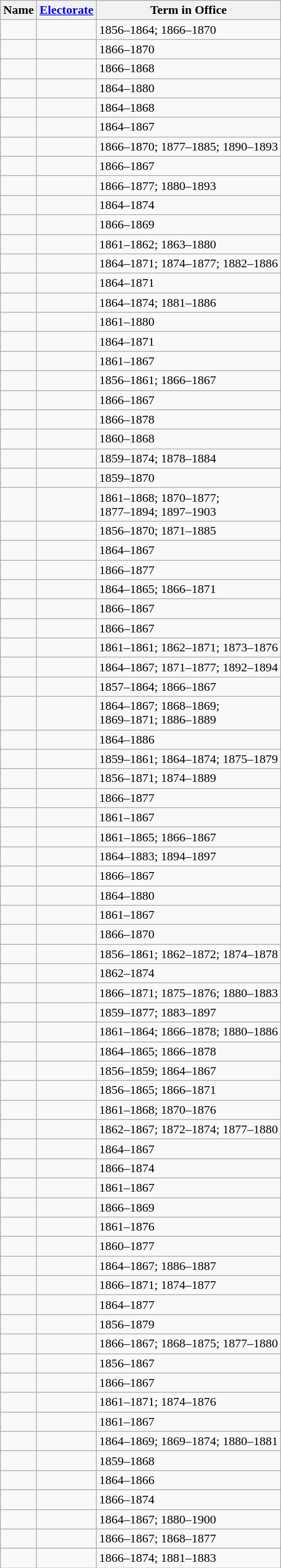<table class="wikitable sortable">
<tr>
<th>Name</th>
<th><a href='#'>Electorate</a></th>
<th>Term in Office</th>
</tr>
<tr>
<td></td>
<td></td>
<td>1856–1864; 1866–1870</td>
</tr>
<tr>
<td></td>
<td></td>
<td>1866–1870</td>
</tr>
<tr>
<td></td>
<td></td>
<td>1866–1868</td>
</tr>
<tr>
<td></td>
<td></td>
<td>1864–1880</td>
</tr>
<tr>
<td></td>
<td></td>
<td>1864–1868</td>
</tr>
<tr>
<td></td>
<td></td>
<td>1864–1867</td>
</tr>
<tr>
<td></td>
<td></td>
<td>1866–1870; 1877–1885; 1890–1893</td>
</tr>
<tr>
<td></td>
<td></td>
<td>1866–1867</td>
</tr>
<tr>
<td></td>
<td></td>
<td>1866–1877; 1880–1893</td>
</tr>
<tr>
<td></td>
<td></td>
<td>1864–1874</td>
</tr>
<tr>
<td></td>
<td></td>
<td>1866–1869</td>
</tr>
<tr>
<td></td>
<td></td>
<td>1861–1862; 1863–1880</td>
</tr>
<tr>
<td></td>
<td></td>
<td>1864–1871; 1874–1877; 1882–1886</td>
</tr>
<tr>
<td></td>
<td></td>
<td>1864–1871</td>
</tr>
<tr>
<td></td>
<td></td>
<td>1864–1874; 1881–1886</td>
</tr>
<tr>
<td></td>
<td></td>
<td>1861–1880</td>
</tr>
<tr>
<td></td>
<td></td>
<td>1864–1871</td>
</tr>
<tr>
<td></td>
<td></td>
<td>1861–1867</td>
</tr>
<tr>
<td></td>
<td></td>
<td>1856–1861; 1866–1867</td>
</tr>
<tr>
<td></td>
<td></td>
<td>1866–1867</td>
</tr>
<tr>
<td></td>
<td></td>
<td>1866–1878</td>
</tr>
<tr>
<td></td>
<td></td>
<td>1860–1868</td>
</tr>
<tr>
<td></td>
<td></td>
<td>1859–1874; 1878–1884</td>
</tr>
<tr>
<td></td>
<td></td>
<td>1859–1870</td>
</tr>
<tr>
<td></td>
<td></td>
<td>1861–1868; 1870–1877;<br>1877–1894; 1897–1903</td>
</tr>
<tr>
<td></td>
<td></td>
<td>1856–1870; 1871–1885</td>
</tr>
<tr>
<td></td>
<td></td>
<td>1864–1867</td>
</tr>
<tr>
<td></td>
<td></td>
<td>1866–1877</td>
</tr>
<tr>
<td></td>
<td></td>
<td>1864–1865; 1866–1871</td>
</tr>
<tr>
<td></td>
<td></td>
<td>1866–1867</td>
</tr>
<tr>
<td></td>
<td></td>
<td>1866–1867</td>
</tr>
<tr>
<td></td>
<td></td>
<td>1861–1861; 1862–1871; 1873–1876</td>
</tr>
<tr>
<td></td>
<td></td>
<td>1864–1867; 1871–1877; 1892–1894</td>
</tr>
<tr>
<td></td>
<td></td>
<td>1857–1864; 1866–1867</td>
</tr>
<tr>
<td></td>
<td></td>
<td>1864–1867; 1868–1869;<br>1869–1871;  1886–1889</td>
</tr>
<tr>
<td></td>
<td></td>
<td>1864–1886</td>
</tr>
<tr>
<td></td>
<td></td>
<td>1859–1861; 1864–1874; 1875–1879</td>
</tr>
<tr>
<td></td>
<td></td>
<td>1856–1871; 1874–1889</td>
</tr>
<tr>
<td></td>
<td></td>
<td>1866–1877</td>
</tr>
<tr>
<td></td>
<td></td>
<td>1861–1867</td>
</tr>
<tr>
<td></td>
<td></td>
<td>1861–1865; 1866–1867</td>
</tr>
<tr>
<td></td>
<td></td>
<td>1864–1883; 1894–1897</td>
</tr>
<tr>
<td></td>
<td></td>
<td>1866–1867</td>
</tr>
<tr>
<td></td>
<td></td>
<td>1864–1880</td>
</tr>
<tr>
<td> </td>
<td></td>
<td>1861–1867</td>
</tr>
<tr>
<td></td>
<td></td>
<td>1866–1870</td>
</tr>
<tr>
<td></td>
<td></td>
<td>1856–1861; 1862–1872; 1874–1878</td>
</tr>
<tr>
<td></td>
<td></td>
<td>1862–1874</td>
</tr>
<tr>
<td></td>
<td></td>
<td>1866–1871; 1875–1876; 1880–1883</td>
</tr>
<tr>
<td></td>
<td></td>
<td>1859–1877; 1883–1897</td>
</tr>
<tr>
<td></td>
<td></td>
<td>1861–1864; 1866–1878; 1880–1886</td>
</tr>
<tr>
<td></td>
<td></td>
<td>1864–1865; 1866–1878</td>
</tr>
<tr>
<td></td>
<td></td>
<td>1856–1859; 1864–1867</td>
</tr>
<tr>
<td></td>
<td></td>
<td>1856–1865; 1866–1871</td>
</tr>
<tr>
<td></td>
<td></td>
<td>1861–1868; 1870–1876</td>
</tr>
<tr>
<td></td>
<td></td>
<td>1862–1867; 1872–1874; 1877–1880</td>
</tr>
<tr>
<td></td>
<td></td>
<td>1864–1867</td>
</tr>
<tr>
<td></td>
<td></td>
<td>1866–1874</td>
</tr>
<tr>
<td></td>
<td></td>
<td>1861–1867</td>
</tr>
<tr>
<td></td>
<td></td>
<td>1866–1869</td>
</tr>
<tr>
<td></td>
<td></td>
<td>1861–1876</td>
</tr>
<tr>
<td></td>
<td></td>
<td>1860–1877</td>
</tr>
<tr>
<td></td>
<td></td>
<td>1864–1867; 1886–1887</td>
</tr>
<tr>
<td></td>
<td></td>
<td>1866–1871; 1874–1877</td>
</tr>
<tr>
<td></td>
<td></td>
<td>1864–1877</td>
</tr>
<tr>
<td></td>
<td></td>
<td>1856–1879</td>
</tr>
<tr>
<td></td>
<td></td>
<td>1866–1867; 1868–1875; 1877–1880</td>
</tr>
<tr>
<td></td>
<td></td>
<td>1856–1867</td>
</tr>
<tr>
<td></td>
<td></td>
<td>1866–1867</td>
</tr>
<tr>
<td></td>
<td></td>
<td>1861–1871; 1874–1876</td>
</tr>
<tr>
<td></td>
<td></td>
<td>1861–1867</td>
</tr>
<tr>
<td></td>
<td></td>
<td>1864–1869; 1869–1874; 1880–1881</td>
</tr>
<tr>
<td></td>
<td></td>
<td>1859–1868</td>
</tr>
<tr>
<td> </td>
<td></td>
<td>1864–1866</td>
</tr>
<tr>
<td></td>
<td></td>
<td>1866–1874</td>
</tr>
<tr>
<td></td>
<td></td>
<td>1864–1867; 1880–1900</td>
</tr>
<tr>
<td></td>
<td></td>
<td>1866–1867; 1868–1877</td>
</tr>
<tr>
<td></td>
<td></td>
<td>1866–1874; 1881–1883</td>
</tr>
</table>
